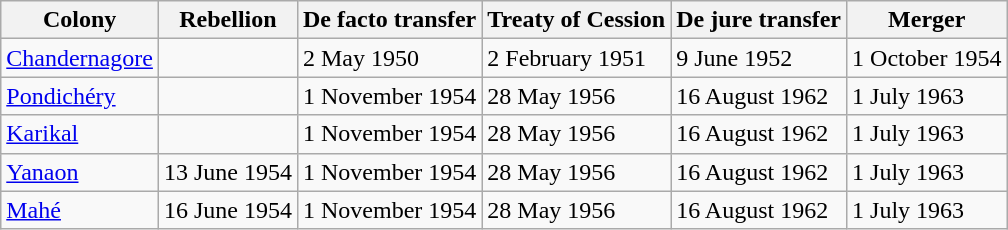<table class="wikitable">
<tr>
<th>Colony</th>
<th>Rebellion</th>
<th>De facto transfer</th>
<th>Treaty of Cession</th>
<th>De jure transfer</th>
<th>Merger</th>
</tr>
<tr>
<td><a href='#'>Chandernagore</a></td>
<td></td>
<td>2 May 1950</td>
<td>2 February 1951</td>
<td>9 June 1952</td>
<td>1 October 1954</td>
</tr>
<tr>
<td><a href='#'>Pondichéry</a></td>
<td></td>
<td>1 November 1954</td>
<td>28 May 1956</td>
<td>16 August 1962</td>
<td>1 July 1963</td>
</tr>
<tr>
<td><a href='#'>Karikal</a></td>
<td></td>
<td>1 November 1954</td>
<td>28 May 1956</td>
<td>16 August 1962</td>
<td>1 July 1963</td>
</tr>
<tr>
<td><a href='#'>Yanaon</a></td>
<td>13 June 1954</td>
<td>1 November 1954</td>
<td>28 May 1956</td>
<td>16 August 1962</td>
<td>1 July 1963</td>
</tr>
<tr>
<td><a href='#'>Mahé</a></td>
<td>16 June 1954</td>
<td>1 November 1954</td>
<td>28 May 1956</td>
<td>16 August 1962</td>
<td>1 July 1963</td>
</tr>
</table>
